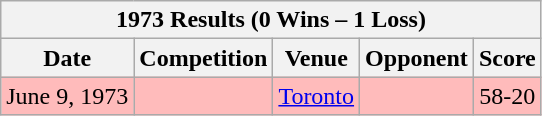<table class="wikitable sortable">
<tr>
<th colspan="5"><strong>1973 Results (0 Wins – 1 Loss)</strong></th>
</tr>
<tr>
<th>Date</th>
<th>Competition</th>
<th>Venue</th>
<th>Opponent</th>
<th>Score</th>
</tr>
<tr style="background:#fbb;">
<td align=center>June 9, 1973</td>
<td align=center></td>
<td align=center><a href='#'>Toronto</a></td>
<td></td>
<td align=center>58-20</td>
</tr>
</table>
